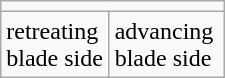<table class="wikitable" align="right" width="150px">
<tr>
<td colspan="2"></td>
</tr>
<tr>
<td><span>retreating blade side</span></td>
<td><span>advancing blade side</span></td>
</tr>
</table>
